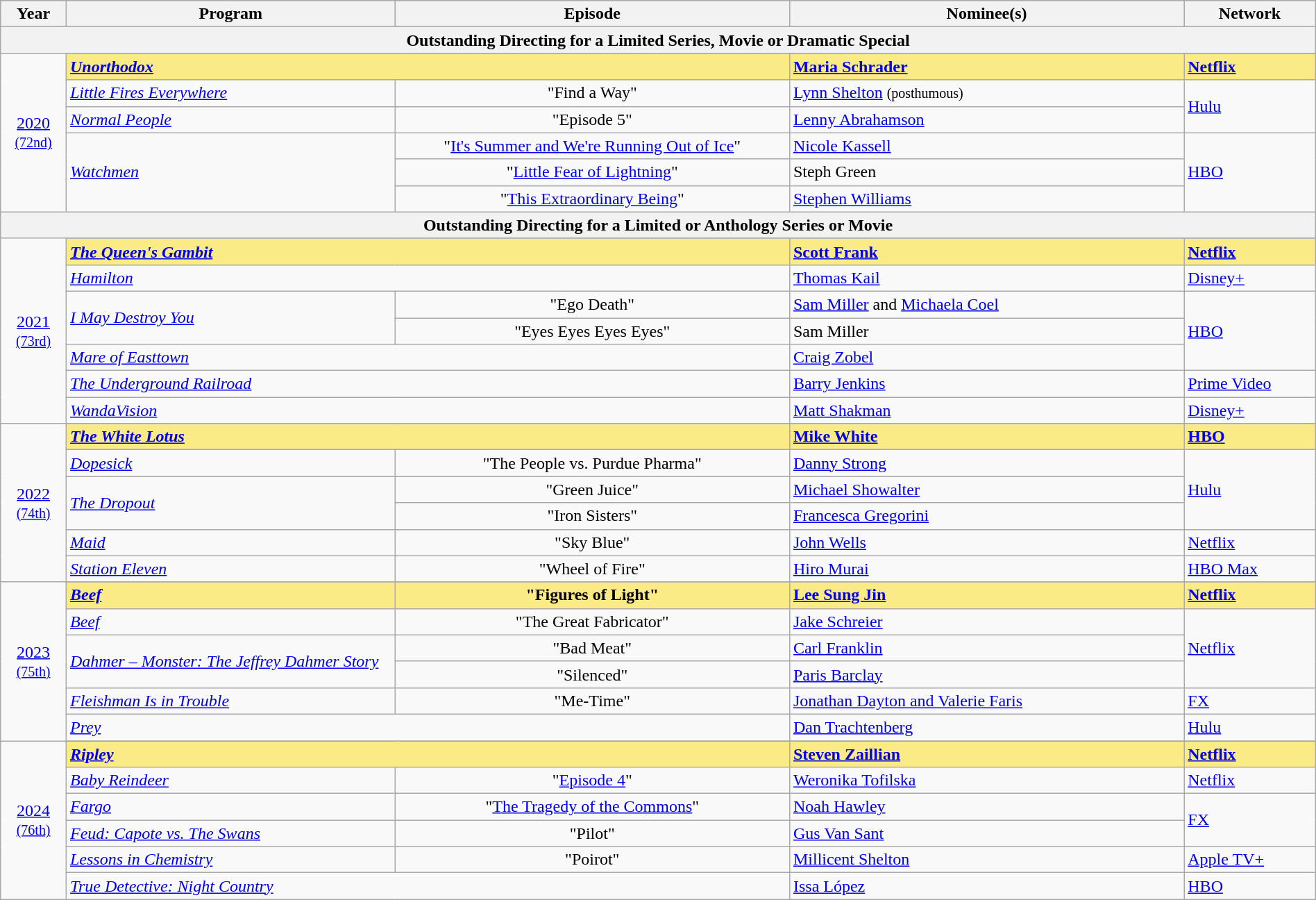<table class="wikitable" style="width:100%">
<tr bgcolor="#bebebe">
<th width="5%">Year</th>
<th width="25%">Program</th>
<th width="30%">Episode</th>
<th width="30%">Nominee(s)</th>
<th width="10%">Network</th>
</tr>
<tr>
<th colspan=5>Outstanding Directing for a Limited Series, Movie or Dramatic Special</th>
</tr>
<tr>
<td rowspan=7 style="text-align:center"><a href='#'>2020</a><br><small><a href='#'>(72nd)</a></small></td>
</tr>
<tr style="background:#FAEB86">
<td colspan=2><strong><em><a href='#'>Unorthodox</a></em></strong></td>
<td><strong><a href='#'>Maria Schrader</a></strong></td>
<td><strong><a href='#'>Netflix</a></strong></td>
</tr>
<tr>
<td><em><a href='#'>Little Fires Everywhere</a></em></td>
<td align=center>"Find a Way"</td>
<td><a href='#'>Lynn Shelton</a> <small>(posthumous)</small></td>
<td rowspan=2><a href='#'>Hulu</a></td>
</tr>
<tr>
<td><em><a href='#'>Normal People</a></em></td>
<td align=center>"Episode 5"</td>
<td><a href='#'>Lenny Abrahamson</a></td>
</tr>
<tr>
<td rowspan=3><em><a href='#'>Watchmen</a></em></td>
<td align=center>"<a href='#'>It's Summer and We're Running Out of Ice</a>"</td>
<td><a href='#'>Nicole Kassell</a></td>
<td rowspan=3><a href='#'>HBO</a></td>
</tr>
<tr>
<td align=center>"<a href='#'>Little Fear of Lightning</a>"</td>
<td>Steph Green</td>
</tr>
<tr>
<td align=center>"<a href='#'>This Extraordinary Being</a>"</td>
<td><a href='#'>Stephen Williams</a></td>
</tr>
<tr>
<th colspan=5>Outstanding Directing for a Limited or Anthology Series or Movie</th>
</tr>
<tr>
<td rowspan=8 style="text-align:center"><a href='#'>2021</a><br><small><a href='#'>(73rd)</a></small></td>
</tr>
<tr style="background:#FAEB86">
<td colspan="2"><strong><em><a href='#'>The Queen's Gambit</a></em></strong></td>
<td><strong><a href='#'>Scott Frank</a></strong></td>
<td><strong><a href='#'>Netflix</a></strong></td>
</tr>
<tr>
<td colspan=2><em><a href='#'>Hamilton</a></em></td>
<td><a href='#'>Thomas Kail</a></td>
<td><a href='#'>Disney+</a></td>
</tr>
<tr>
<td rowspan=2><em><a href='#'>I May Destroy You</a></em></td>
<td align=center>"Ego Death"</td>
<td><a href='#'>Sam Miller</a> and <a href='#'>Michaela Coel</a></td>
<td rowspan=3><a href='#'>HBO</a></td>
</tr>
<tr>
<td align=center>"Eyes Eyes Eyes Eyes"</td>
<td>Sam Miller</td>
</tr>
<tr>
<td colspan="2"><em><a href='#'>Mare of Easttown</a></em></td>
<td><a href='#'>Craig Zobel</a></td>
</tr>
<tr>
<td colspan="2"><em><a href='#'>The Underground Railroad</a></em></td>
<td><a href='#'>Barry Jenkins</a></td>
<td><a href='#'>Prime Video</a></td>
</tr>
<tr>
<td colspan="2"><em><a href='#'>WandaVision</a></em></td>
<td><a href='#'>Matt Shakman</a></td>
<td><a href='#'>Disney+</a></td>
</tr>
<tr>
<td rowspan=7 style="text-align:center"><a href='#'>2022</a><br><small><a href='#'>(74th)</a></small></td>
</tr>
<tr style="background:#FAEB86">
<td colspan=2><strong><em><a href='#'>The White Lotus</a></em></strong></td>
<td><strong><a href='#'>Mike White</a></strong></td>
<td><strong><a href='#'>HBO</a></strong></td>
</tr>
<tr>
<td><em><a href='#'>Dopesick</a></em></td>
<td align=center>"The People vs. Purdue Pharma"</td>
<td><a href='#'>Danny Strong</a></td>
<td rowspan=3><a href='#'>Hulu</a></td>
</tr>
<tr>
<td rowspan=2><em><a href='#'>The Dropout</a></em></td>
<td align=center>"Green Juice"</td>
<td><a href='#'>Michael Showalter</a></td>
</tr>
<tr>
<td align=center>"Iron Sisters"</td>
<td><a href='#'>Francesca Gregorini</a></td>
</tr>
<tr>
<td><em><a href='#'>Maid</a></em></td>
<td align=center>"Sky Blue"</td>
<td><a href='#'>John Wells</a></td>
<td><a href='#'>Netflix</a></td>
</tr>
<tr>
<td><em><a href='#'>Station Eleven</a></em></td>
<td align=center>"Wheel of Fire"</td>
<td><a href='#'>Hiro Murai</a></td>
<td><a href='#'>HBO Max</a></td>
</tr>
<tr>
<td rowspan=7 style="text-align:center"><a href='#'>2023</a><br><small><a href='#'>(75th)</a></small></td>
</tr>
<tr style="background:#FAEB86">
<td><strong><em><a href='#'>Beef</a></em></strong></td>
<td align=center><strong>"Figures of Light"</strong></td>
<td><strong><a href='#'>Lee Sung Jin</a></strong></td>
<td><strong><a href='#'>Netflix</a></strong></td>
</tr>
<tr>
<td><em><a href='#'>Beef</a></em></td>
<td align=center>"The Great Fabricator"</td>
<td><a href='#'>Jake Schreier</a></td>
<td rowspan="3"><a href='#'>Netflix</a></td>
</tr>
<tr>
<td rowspan="2"><em><a href='#'>Dahmer – Monster: The Jeffrey Dahmer Story</a></em></td>
<td align=center>"Bad Meat"</td>
<td><a href='#'>Carl Franklin</a></td>
</tr>
<tr>
<td align=center>"Silenced"</td>
<td><a href='#'>Paris Barclay</a></td>
</tr>
<tr>
<td><em><a href='#'>Fleishman Is in Trouble</a></em></td>
<td align=center>"Me-Time"</td>
<td><a href='#'>Jonathan Dayton and Valerie Faris</a></td>
<td><a href='#'>FX</a></td>
</tr>
<tr>
<td colspan="2"><em><a href='#'>Prey</a></em></td>
<td><a href='#'>Dan Trachtenberg</a></td>
<td><a href='#'>Hulu</a></td>
</tr>
<tr>
<td rowspan=7 style="text-align:center"><a href='#'>2024</a><br><small><a href='#'>(76th)</a></small></td>
</tr>
<tr style="background:#FAEB86">
<td colspan=2><strong><em><a href='#'>Ripley</a></em></strong></td>
<td><strong><a href='#'>Steven Zaillian</a></strong></td>
<td><strong><a href='#'>Netflix</a></strong></td>
</tr>
<tr>
<td><em><a href='#'>Baby Reindeer</a></em></td>
<td align=center>"<a href='#'>Episode 4</a>"</td>
<td><a href='#'>Weronika Tofilska</a></td>
<td><a href='#'>Netflix</a></td>
</tr>
<tr>
<td><em><a href='#'>Fargo</a></em></td>
<td align=center>"<a href='#'>The Tragedy of the Commons</a>"</td>
<td><a href='#'>Noah Hawley</a></td>
<td rowspan="2"><a href='#'>FX</a></td>
</tr>
<tr>
<td><em><a href='#'>Feud: Capote vs. The Swans</a></em></td>
<td align=center>"Pilot"</td>
<td><a href='#'>Gus Van Sant</a></td>
</tr>
<tr>
<td><em><a href='#'>Lessons in Chemistry</a></em></td>
<td align=center>"Poirot"</td>
<td><a href='#'>Millicent Shelton</a></td>
<td><a href='#'>Apple TV+</a></td>
</tr>
<tr>
<td colspan="2"><em><a href='#'>True Detective: Night Country</a></em></td>
<td><a href='#'>Issa López</a></td>
<td><a href='#'>HBO</a></td>
</tr>
</table>
